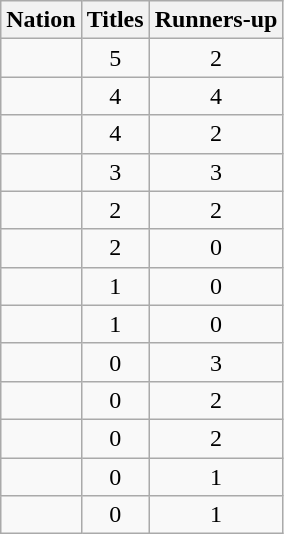<table class="wikitable sortable">
<tr>
<th>Nation</th>
<th>Titles</th>
<th>Runners-up</th>
</tr>
<tr>
<td></td>
<td align="center">5</td>
<td align="center">2</td>
</tr>
<tr>
<td></td>
<td align="center">4</td>
<td align="center">4</td>
</tr>
<tr>
<td></td>
<td align="center">4</td>
<td align="center">2</td>
</tr>
<tr>
<td></td>
<td align="center">3</td>
<td align="center">3</td>
</tr>
<tr>
<td></td>
<td align="center">2</td>
<td align="center">2</td>
</tr>
<tr>
<td></td>
<td align="center">2</td>
<td align="center">0</td>
</tr>
<tr>
<td></td>
<td align="center">1</td>
<td align="center">0</td>
</tr>
<tr>
<td></td>
<td align="center">1</td>
<td align="center">0</td>
</tr>
<tr>
<td></td>
<td align="center">0</td>
<td align="center">3</td>
</tr>
<tr>
<td></td>
<td align="center">0</td>
<td align="center">2</td>
</tr>
<tr>
<td></td>
<td align="center">0</td>
<td align="center">2</td>
</tr>
<tr>
<td></td>
<td align="center">0</td>
<td align="center">1</td>
</tr>
<tr>
<td></td>
<td align="center">0</td>
<td align="center">1</td>
</tr>
</table>
